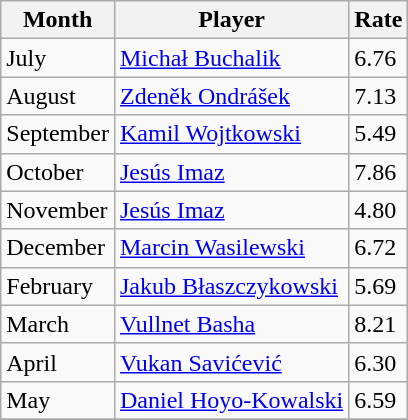<table class="wikitable" style="text-align:left">
<tr>
<th>Month</th>
<th>Player</th>
<th>Rate</th>
</tr>
<tr>
<td>July</td>
<td> <a href='#'>Michał Buchalik</a></td>
<td>6.76</td>
</tr>
<tr>
<td>August</td>
<td> <a href='#'>Zdeněk Ondrášek</a></td>
<td>7.13</td>
</tr>
<tr>
<td>September</td>
<td> <a href='#'>Kamil Wojtkowski</a></td>
<td>5.49</td>
</tr>
<tr>
<td>October</td>
<td> <a href='#'>Jesús Imaz</a></td>
<td>7.86</td>
</tr>
<tr>
<td>November</td>
<td> <a href='#'>Jesús Imaz</a></td>
<td>4.80</td>
</tr>
<tr>
<td>December</td>
<td> <a href='#'>Marcin Wasilewski</a></td>
<td>6.72</td>
</tr>
<tr>
<td>February</td>
<td> <a href='#'>Jakub Błaszczykowski</a></td>
<td>5.69</td>
</tr>
<tr>
<td>March</td>
<td> <a href='#'>Vullnet Basha</a></td>
<td>8.21</td>
</tr>
<tr>
<td>April</td>
<td> <a href='#'>Vukan Savićević</a></td>
<td>6.30</td>
</tr>
<tr>
<td>May</td>
<td> <a href='#'>Daniel Hoyo-Kowalski</a></td>
<td>6.59</td>
</tr>
<tr>
</tr>
</table>
